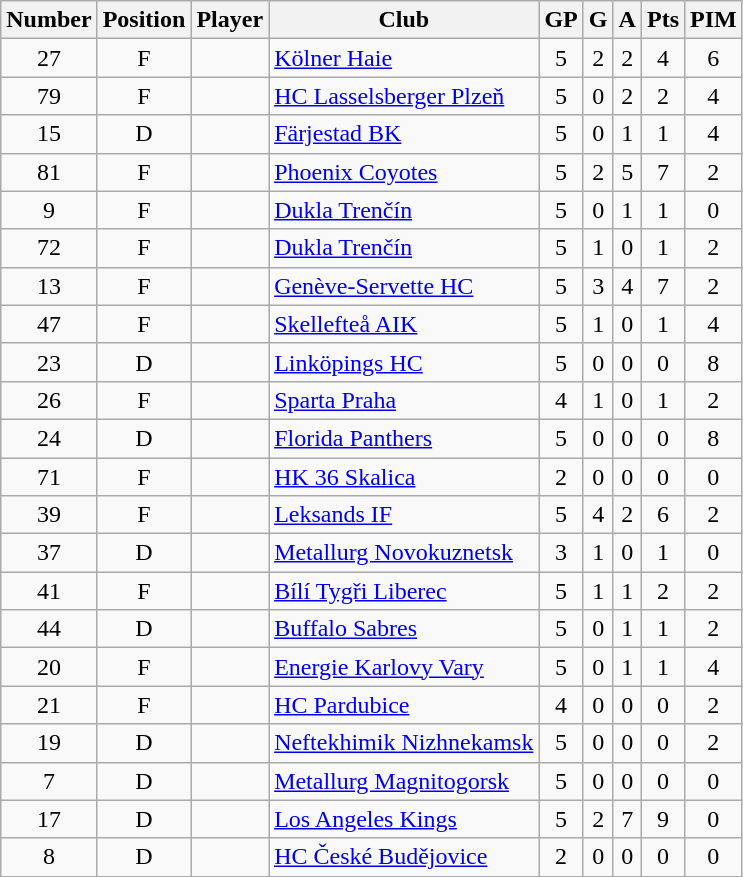<table class="wikitable sortable" style="text-align: center;">
<tr>
<th>Number</th>
<th>Position</th>
<th>Player</th>
<th>Club</th>
<th>GP</th>
<th>G</th>
<th>A</th>
<th>Pts</th>
<th>PIM</th>
</tr>
<tr>
<td>27</td>
<td>F</td>
<td align="left"></td>
<td align="left"><a href='#'>Kölner Haie</a></td>
<td>5</td>
<td>2</td>
<td>2</td>
<td>4</td>
<td>6</td>
</tr>
<tr>
<td>79</td>
<td>F</td>
<td align="left"></td>
<td align="left"><a href='#'>HC Lasselsberger Plzeň</a></td>
<td>5</td>
<td>0</td>
<td>2</td>
<td>2</td>
<td>4</td>
</tr>
<tr>
<td>15</td>
<td>D</td>
<td align="left"></td>
<td align="left"><a href='#'>Färjestad BK</a></td>
<td>5</td>
<td>0</td>
<td>1</td>
<td>1</td>
<td>4</td>
</tr>
<tr>
<td>81</td>
<td>F</td>
<td align="left"></td>
<td align="left"><a href='#'>Phoenix Coyotes</a></td>
<td>5</td>
<td>2</td>
<td>5</td>
<td>7</td>
<td>2</td>
</tr>
<tr>
<td>9</td>
<td>F</td>
<td align="left"></td>
<td align="left"><a href='#'>Dukla Trenčín</a></td>
<td>5</td>
<td>0</td>
<td>1</td>
<td>1</td>
<td>0</td>
</tr>
<tr>
<td>72</td>
<td>F</td>
<td align="left"></td>
<td align="left"><a href='#'>Dukla Trenčín</a></td>
<td>5</td>
<td>1</td>
<td>0</td>
<td>1</td>
<td>2</td>
</tr>
<tr>
<td>13</td>
<td>F</td>
<td align="left"></td>
<td align="left"><a href='#'>Genève-Servette HC</a></td>
<td>5</td>
<td>3</td>
<td>4</td>
<td>7</td>
<td>2</td>
</tr>
<tr>
<td>47</td>
<td>F</td>
<td align="left"></td>
<td align="left"><a href='#'>Skellefteå AIK</a></td>
<td>5</td>
<td>1</td>
<td>0</td>
<td>1</td>
<td>4</td>
</tr>
<tr>
<td>23</td>
<td>D</td>
<td align="left"></td>
<td align="left"><a href='#'>Linköpings HC</a></td>
<td>5</td>
<td>0</td>
<td>0</td>
<td>0</td>
<td>8</td>
</tr>
<tr>
<td>26</td>
<td>F</td>
<td align="left"></td>
<td align="left"><a href='#'>Sparta Praha</a></td>
<td>4</td>
<td>1</td>
<td>0</td>
<td>1</td>
<td>2</td>
</tr>
<tr>
<td>24</td>
<td>D</td>
<td align="left"></td>
<td align="left"><a href='#'>Florida Panthers</a></td>
<td>5</td>
<td>0</td>
<td>0</td>
<td>0</td>
<td>8</td>
</tr>
<tr>
<td>71</td>
<td>F</td>
<td align="left"></td>
<td align="left"><a href='#'>HK 36 Skalica</a></td>
<td>2</td>
<td>0</td>
<td>0</td>
<td>0</td>
<td>0</td>
</tr>
<tr>
<td>39</td>
<td>F</td>
<td align="left"></td>
<td align="left"><a href='#'>Leksands IF</a></td>
<td>5</td>
<td>4</td>
<td>2</td>
<td>6</td>
<td>2</td>
</tr>
<tr>
<td>37</td>
<td>D</td>
<td align="left"></td>
<td align="left"><a href='#'>Metallurg Novokuznetsk</a></td>
<td>3</td>
<td>1</td>
<td>0</td>
<td>1</td>
<td>0</td>
</tr>
<tr>
<td>41</td>
<td>F</td>
<td align="left"></td>
<td align="left"><a href='#'>Bílí Tygři Liberec</a></td>
<td>5</td>
<td>1</td>
<td>1</td>
<td>2</td>
<td>2</td>
</tr>
<tr>
<td>44</td>
<td>D</td>
<td align="left"></td>
<td align="left"><a href='#'>Buffalo Sabres</a></td>
<td>5</td>
<td>0</td>
<td>1</td>
<td>1</td>
<td>2</td>
</tr>
<tr>
<td>20</td>
<td>F</td>
<td align="left"></td>
<td align="left"><a href='#'>Energie Karlovy Vary</a></td>
<td>5</td>
<td>0</td>
<td>1</td>
<td>1</td>
<td>4</td>
</tr>
<tr>
<td>21</td>
<td>F</td>
<td align="left"></td>
<td align="left"><a href='#'>HC Pardubice</a></td>
<td>4</td>
<td>0</td>
<td>0</td>
<td>0</td>
<td>2</td>
</tr>
<tr>
<td>19</td>
<td>D</td>
<td align="left"></td>
<td align="left"><a href='#'>Neftekhimik Nizhnekamsk</a></td>
<td>5</td>
<td>0</td>
<td>0</td>
<td>0</td>
<td>2</td>
</tr>
<tr>
<td>7</td>
<td>D</td>
<td align="left"></td>
<td align="left"><a href='#'>Metallurg Magnitogorsk</a></td>
<td>5</td>
<td>0</td>
<td>0</td>
<td>0</td>
<td>0</td>
</tr>
<tr>
<td>17</td>
<td>D</td>
<td align="left"></td>
<td align="left"><a href='#'>Los Angeles Kings</a></td>
<td>5</td>
<td>2</td>
<td>7</td>
<td>9</td>
<td>0</td>
</tr>
<tr>
<td>8</td>
<td>D</td>
<td align="left"></td>
<td align="left"><a href='#'>HC České Budějovice</a></td>
<td>2</td>
<td>0</td>
<td>0</td>
<td>0</td>
<td>0</td>
</tr>
</table>
